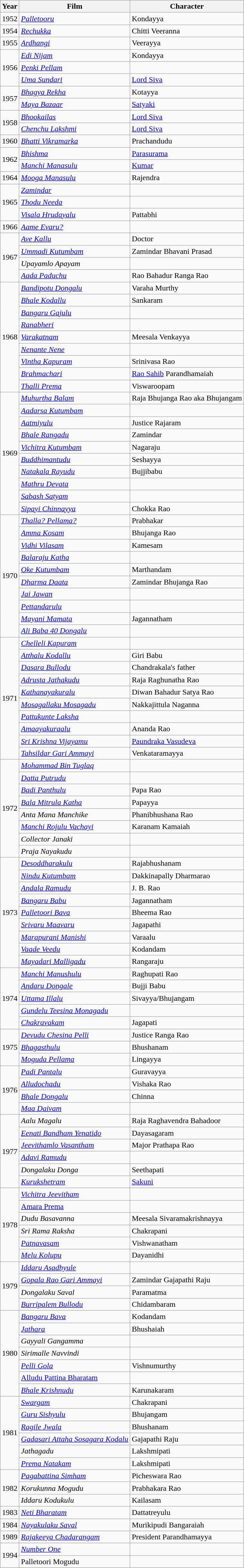<table class="wikitable">
<tr>
<th>Year</th>
<th>Film</th>
<th>Character</th>
</tr>
<tr>
<td>1952</td>
<td><em><a href='#'>Palletooru</a></em></td>
<td>Kondayya</td>
</tr>
<tr>
<td>1954</td>
<td><em><a href='#'>Rechukka</a></em></td>
<td>Chitti Veeranna</td>
</tr>
<tr>
<td>1955</td>
<td><em><a href='#'>Ardhangi</a></em></td>
<td>Veerayya</td>
</tr>
<tr>
<td rowspan="3">1956</td>
<td><em><a href='#'>Edi Nijam</a></em></td>
<td>Kondayya</td>
</tr>
<tr>
<td><em><a href='#'>Penki Pellam</a></em></td>
<td></td>
</tr>
<tr>
<td><em><a href='#'>Uma Sundari</a></em></td>
<td><a href='#'>Lord Siva</a></td>
</tr>
<tr>
<td rowspan="2">1957</td>
<td><em><a href='#'>Bhagya Rekha</a></em></td>
<td>Kotayya</td>
</tr>
<tr>
<td><em><a href='#'>Maya Bazaar</a></em></td>
<td><a href='#'>Satyaki</a></td>
</tr>
<tr>
<td rowspan="2">1958</td>
<td><em><a href='#'>Bhookailas</a></em></td>
<td><a href='#'>Lord Siva</a></td>
</tr>
<tr>
<td><em><a href='#'>Chenchu Lakshmi</a></em></td>
<td><a href='#'>Lord Siva</a></td>
</tr>
<tr>
<td>1960</td>
<td><em><a href='#'>Bhatti Vikramarka</a></em></td>
<td>Prachandudu</td>
</tr>
<tr>
<td rowspan="2">1962</td>
<td><em><a href='#'>Bhishma</a></em></td>
<td><a href='#'>Parasurama</a></td>
</tr>
<tr>
<td><em><a href='#'>Manchi Manasulu</a></em></td>
<td><a href='#'>Kumar</a></td>
</tr>
<tr>
<td>1964</td>
<td><em><a href='#'>Mooga Manasulu</a></em></td>
<td>Rajendra</td>
</tr>
<tr>
<td rowspan="3">1965</td>
<td><em><a href='#'>Zamindar</a></em></td>
<td></td>
</tr>
<tr>
<td><em><a href='#'>Thodu Needa</a></em></td>
<td></td>
</tr>
<tr>
<td><em><a href='#'>Visala Hrudayalu</a></em></td>
<td>Pattabhi</td>
</tr>
<tr>
<td>1966</td>
<td><em><a href='#'>Aame Evaru?</a></em></td>
<td></td>
</tr>
<tr>
<td rowspan="4">1967</td>
<td><em><a href='#'>Ave Kallu</a></em></td>
<td>Doctor</td>
</tr>
<tr>
<td><em><a href='#'>Ummadi Kutumbam</a></em></td>
<td>Zamindar Bhavani Prasad</td>
</tr>
<tr>
<td><em>Upayamlo Apayam</em></td>
<td></td>
</tr>
<tr>
<td><em><a href='#'>Aada Paduchu</a></em></td>
<td>Rao Bahadur Ranga Rao</td>
</tr>
<tr>
<td rowspan="9">1968</td>
<td><em><a href='#'>Bandipotu Dongalu</a></em></td>
<td>Varaha Murthy</td>
</tr>
<tr>
<td><em><a href='#'>Bhale Kodallu</a></em></td>
<td>Sankaram</td>
</tr>
<tr>
<td><em><a href='#'>Bangaru Gajulu</a></em></td>
<td></td>
</tr>
<tr>
<td><em><a href='#'>Ranabheri</a></em></td>
<td></td>
</tr>
<tr>
<td><em><a href='#'>Varakatnam</a></em></td>
<td>Meesala Venkayya</td>
</tr>
<tr>
<td><em><a href='#'>Nenante Nene</a></em></td>
<td></td>
</tr>
<tr>
<td><em><a href='#'>Vintha Kapuram</a></em></td>
<td>Srinivasa Rao</td>
</tr>
<tr>
<td><em><a href='#'>Brahmachari</a></em></td>
<td><a href='#'>Rao Sahib</a> Parandhamaiah</td>
</tr>
<tr>
<td><em><a href='#'>Thalli Prema</a></em></td>
<td>Viswaroopam</td>
</tr>
<tr>
<td rowspan="10">1969</td>
<td><em><a href='#'>Muhurtha Balam</a></em></td>
<td>Raja Bhujanga Rao aka Bhujangam</td>
</tr>
<tr>
<td><em><a href='#'>Aadarsa Kutumbam</a></em></td>
<td></td>
</tr>
<tr>
<td><em><a href='#'>Aatmiyulu</a></em></td>
<td>Justice Rajaram</td>
</tr>
<tr>
<td><em><a href='#'>Bhale Rangadu</a></em></td>
<td>Zamindar</td>
</tr>
<tr>
<td><em><a href='#'>Vichitra Kutumbam</a></em></td>
<td>Nagaraju</td>
</tr>
<tr>
<td><em><a href='#'>Buddhimantudu</a></em></td>
<td>Seshayya</td>
</tr>
<tr>
<td><em><a href='#'>Natakala Rayudu</a></em></td>
<td>Bujjibabu</td>
</tr>
<tr>
<td><em><a href='#'>Mathru Devata</a></em></td>
<td></td>
</tr>
<tr>
<td><em><a href='#'>Sabash Satyam</a></em></td>
<td></td>
</tr>
<tr>
<td><em><a href='#'>Sipayi Chinnayya</a></em></td>
<td>Chokka Rao</td>
</tr>
<tr>
<td rowspan="10">1970</td>
<td><em><a href='#'>Thalla? Pellama?</a></em></td>
<td>Prabhakar</td>
</tr>
<tr>
<td><em><a href='#'>Amma Kosam</a></em></td>
<td>Bhujanga Rao</td>
</tr>
<tr>
<td><em><a href='#'>Vidhi Vilasam</a></em></td>
<td>Kamesam</td>
</tr>
<tr>
<td><em><a href='#'>Balaraju Katha</a></em></td>
<td></td>
</tr>
<tr>
<td><em><a href='#'>Oke Kutumbam</a></em></td>
<td>Marthandam</td>
</tr>
<tr>
<td><em><a href='#'>Dharma Daata</a></em></td>
<td>Zamindar Bhujanga Rao</td>
</tr>
<tr>
<td><em><a href='#'>Jai Jawan</a></em></td>
<td></td>
</tr>
<tr>
<td><em><a href='#'>Pettandarulu</a></em></td>
<td></td>
</tr>
<tr>
<td><em><a href='#'>Mayani Mamata</a></em></td>
<td>Jagannatham</td>
</tr>
<tr>
<td><em><a href='#'>Ali Baba 40 Dongalu</a></em></td>
<td></td>
</tr>
<tr>
<td rowspan="10">1971</td>
<td><em><a href='#'>Chelleli Kapuram</a></em></td>
<td></td>
</tr>
<tr>
<td><em><a href='#'>Atthalu Kodallu</a></em></td>
<td>Giri Babu</td>
</tr>
<tr>
<td><em><a href='#'>Dasara Bullodu</a></em></td>
<td>Chandrakala's father</td>
</tr>
<tr>
<td><em><a href='#'>Adrusta Jathakudu</a></em></td>
<td>Raja Raghunatha Rao</td>
</tr>
<tr>
<td><em><a href='#'>Kathanayakuralu</a></em></td>
<td>Diwan Bahadur Satya Rao</td>
</tr>
<tr>
<td><em><a href='#'>Mosagallaku Mosagadu</a></em></td>
<td>Nakkajittula Naganna</td>
</tr>
<tr>
<td><em><a href='#'>Pattukunte Laksha</a></em></td>
<td></td>
</tr>
<tr>
<td><em><a href='#'>Amaayakuraalu</a></em></td>
<td>Ananda Rao</td>
</tr>
<tr>
<td><em><a href='#'>Sri Krishna Vijayamu</a></em></td>
<td><a href='#'>Paundraka Vasudeva</a></td>
</tr>
<tr>
<td><em><a href='#'>Tahsildar Gari Ammayi</a></em></td>
<td>Venkataramayya</td>
</tr>
<tr>
<td rowspan="8">1972</td>
<td><em><a href='#'>Mohammad Bin Tuglaq</a></em></td>
<td></td>
</tr>
<tr>
<td><em><a href='#'>Datta Putrudu</a></em></td>
<td></td>
</tr>
<tr>
<td><em><a href='#'>Badi Panthulu</a></em></td>
<td>Papa Rao</td>
</tr>
<tr>
<td><em><a href='#'>Bala Mitrula Katha</a></em></td>
<td>Papayya</td>
</tr>
<tr>
<td><em>Anta Mana Manchike</em></td>
<td>Phanibhushana Rao</td>
</tr>
<tr>
<td><em><a href='#'>Manchi Rojulu Vachayi</a></em></td>
<td>Karanam Kamaiah</td>
</tr>
<tr>
<td><em>Collector Janaki</em></td>
<td></td>
</tr>
<tr>
<td><em>Praja Nayakudu</em></td>
<td></td>
</tr>
<tr>
<td rowspan="9">1973</td>
<td><em><a href='#'>Desoddharakulu</a></em></td>
<td>Rajabhushanam</td>
</tr>
<tr>
<td><em><a href='#'>Nindu Kutumbam</a></em></td>
<td>Dakkinapally Dharmarao</td>
</tr>
<tr>
<td><em><a href='#'>Andala Ramudu</a></em></td>
<td>J. B. Rao</td>
</tr>
<tr>
<td><a href='#'><em>Bangaru Babu</em></a></td>
<td>Jagannatham</td>
</tr>
<tr>
<td><em><a href='#'>Palletoori Bava</a></em></td>
<td>Bheema Rao</td>
</tr>
<tr>
<td><em><a href='#'>Srivaru Maavaru</a></em></td>
<td>Jagapathi</td>
</tr>
<tr>
<td><em><a href='#'>Marapurani Manishi</a></em></td>
<td>Varaalu</td>
</tr>
<tr>
<td><em><a href='#'>Vaade Veedu</a></em></td>
<td>Kodandam</td>
</tr>
<tr>
<td><em><a href='#'>Mayadari Malligadu</a></em></td>
<td>Rangaraju</td>
</tr>
<tr>
<td rowspan="5">1974</td>
<td><em><a href='#'>Manchi Manushulu</a></em></td>
<td>Raghupati Rao</td>
</tr>
<tr>
<td><em><a href='#'>Andaru Dongale</a></em></td>
<td>Bujji Babu</td>
</tr>
<tr>
<td><em><a href='#'>Uttama Illalu</a></em></td>
<td>Sivayya/Bhujangam</td>
</tr>
<tr>
<td><em><a href='#'>Gundelu Teesina Monagadu</a></em></td>
<td></td>
</tr>
<tr>
<td><a href='#'><em>Chakravakam</em></a></td>
<td>Jagapati</td>
</tr>
<tr>
<td rowspan="3">1975</td>
<td><em><a href='#'>Devudu Chesina Pelli</a></em></td>
<td>Justice Ranga Rao</td>
</tr>
<tr>
<td><em><a href='#'>Bhagasthulu</a></em></td>
<td>Bhushanam</td>
</tr>
<tr>
<td><em><a href='#'>Moguda Pellama</a></em></td>
<td>Lingayya</td>
</tr>
<tr>
<td rowspan="4">1976</td>
<td><em><a href='#'>Padi Pantalu</a></em></td>
<td>Guravayya</td>
</tr>
<tr>
<td><em><a href='#'>Alludochadu</a></em></td>
<td>Vishaka Rao</td>
</tr>
<tr>
<td><em><a href='#'>Bhale Dongalu</a></em></td>
<td>Chinna</td>
</tr>
<tr>
<td><em><a href='#'>Maa Daivam</a></em></td>
<td></td>
</tr>
<tr>
<td rowspan="6">1977</td>
<td><em>Aalu Magalu</em></td>
<td>Raja Raghavendra Bahadoor</td>
</tr>
<tr>
<td><em><a href='#'>Eenati Bandham Yenatido</a></em></td>
<td>Dayasagaram</td>
</tr>
<tr>
<td><em><a href='#'>Jeevithamlo Vasantham</a></em></td>
<td>Major Prathapa Rao</td>
</tr>
<tr>
<td><em><a href='#'>Adavi Ramudu</a></em></td>
<td></td>
</tr>
<tr>
<td><em>Dongalaku Donga</em></td>
<td>Seethapati</td>
</tr>
<tr>
<td><em><a href='#'>Kurukshetram</a></em></td>
<td><a href='#'>Sakuni</a></td>
</tr>
<tr>
<td rowspan="6">1978</td>
<td><em><a href='#'>Vichitra Jeevitham</a></em></td>
<td></td>
</tr>
<tr>
<td><a href='#'>Amara Prema</a></td>
<td></td>
</tr>
<tr>
<td><em>Dudu Basavanna</em></td>
<td>Meesala Sivaramakrishnayya</td>
</tr>
<tr>
<td><em>Sri Rama Raksha</em></td>
<td>Chakrapani</td>
</tr>
<tr>
<td><em><a href='#'>Patnavasam</a></em></td>
<td>Vishwanatham</td>
</tr>
<tr>
<td><em><a href='#'>Melu Kolupu</a></em></td>
<td>Dayanidhi</td>
</tr>
<tr>
<td rowspan="4">1979</td>
<td><em><a href='#'>Iddaru Asadhyule</a></em></td>
<td></td>
</tr>
<tr>
<td><em><a href='#'>Gopala Rao Gari Ammayi</a></em></td>
<td>Zamindar Gajapathi Raju</td>
</tr>
<tr>
<td><em>Dongalaku Saval</em></td>
<td>Paramatma</td>
</tr>
<tr>
<td><em><a href='#'>Burripalem Bullodu</a></em></td>
<td>Chidambaram</td>
</tr>
<tr>
<td rowspan="7">1980</td>
<td><em><a href='#'>Bangaru Bava</a></em></td>
<td>Kodandam</td>
</tr>
<tr>
<td><em><a href='#'>Jathara</a></em></td>
<td>Bhushaiah</td>
</tr>
<tr>
<td><em>Gayyali Gangamma</em> </td>
<td></td>
</tr>
<tr>
<td><em>Sirimalle Navvindi</em></td>
<td></td>
</tr>
<tr>
<td><em><a href='#'>Pelli Gola</a></em></td>
<td>Vishnumurthy</td>
</tr>
<tr>
<td><a href='#'>Alludu Pattina Bharatam</a></td>
<td></td>
</tr>
<tr>
<td><em><a href='#'>Bhale Krishnudu</a></em></td>
<td>Karunakaram</td>
</tr>
<tr>
<td rowspan="6">1981</td>
<td><em><a href='#'>Swargam</a></em></td>
<td>Chakrapani</td>
</tr>
<tr>
<td><em><a href='#'>Guru Sishyulu</a></em></td>
<td>Bhujangam</td>
</tr>
<tr>
<td><em><a href='#'>Ragile Jwala</a></em></td>
<td>Bhushanam</td>
</tr>
<tr>
<td><em><a href='#'>Gadasari Attaha Sosagara Kodalu</a></em></td>
<td>Gajapathi Raju</td>
</tr>
<tr>
<td><em>Jathagadu</em></td>
<td>Lakshmipati</td>
</tr>
<tr>
<td><em><a href='#'>Prema Natakam</a></em></td>
<td>Lakshmipati</td>
</tr>
<tr>
<td rowspan="3">1982</td>
<td><em><a href='#'>Pagabattina Simham</a></em></td>
<td>Picheswara Rao</td>
</tr>
<tr>
<td><em>Korukunna Mogudu</em></td>
<td>Prabhakara Rao</td>
</tr>
<tr>
<td><em>Iddaru Kodukulu</em></td>
<td>Kailasam</td>
</tr>
<tr>
<td>1983</td>
<td><em><a href='#'>Neti Bharatam</a></em></td>
<td>Dattatreyulu</td>
</tr>
<tr>
<td>1984</td>
<td><em><a href='#'>Nayakulaku Saval</a></em></td>
<td>Murikipudi Bangaraiah</td>
</tr>
<tr>
<td>1989</td>
<td><em><a href='#'>Rajakeeya Chadarangam</a></em></td>
<td>President Parandhamayya</td>
</tr>
<tr>
<td rowspan="2">1994</td>
<td><em><a href='#'>Number One</a></em></td>
<td></td>
</tr>
<tr>
<td>Palletoori Mogudu</td>
<td></td>
</tr>
</table>
